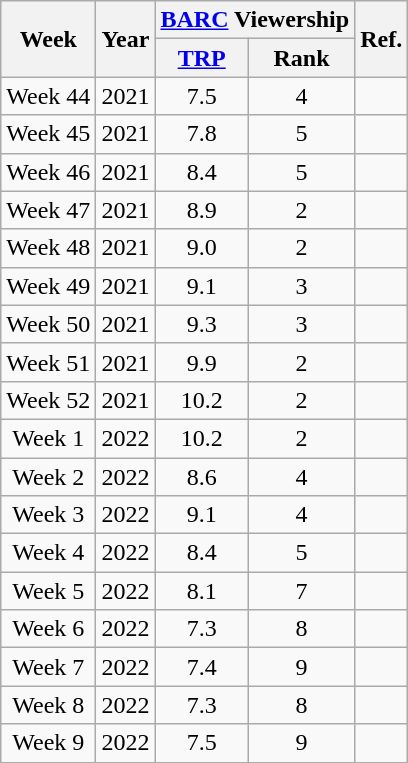<table class="wikitable" style="text-align:center">
<tr>
<th rowspan="2">Week</th>
<th rowspan="2">Year</th>
<th colspan="2"><a href='#'>BARC</a> Viewership</th>
<th rowspan="2">Ref.</th>
</tr>
<tr>
<th><a href='#'>TRP</a></th>
<th>Rank</th>
</tr>
<tr>
<td>Week 44</td>
<td>2021</td>
<td>7.5</td>
<td>4</td>
<td></td>
</tr>
<tr>
<td>Week 45</td>
<td>2021</td>
<td>7.8</td>
<td>5</td>
<td></td>
</tr>
<tr>
<td>Week 46</td>
<td>2021</td>
<td>8.4</td>
<td>5</td>
<td></td>
</tr>
<tr>
<td>Week 47</td>
<td>2021</td>
<td>8.9</td>
<td>2</td>
<td></td>
</tr>
<tr>
<td>Week 48</td>
<td>2021</td>
<td>9.0</td>
<td>2</td>
<td></td>
</tr>
<tr>
<td>Week 49</td>
<td>2021</td>
<td>9.1</td>
<td>3</td>
<td></td>
</tr>
<tr>
<td>Week 50</td>
<td>2021</td>
<td>9.3</td>
<td>3</td>
<td></td>
</tr>
<tr>
<td>Week 51</td>
<td>2021</td>
<td>9.9</td>
<td>2</td>
<td></td>
</tr>
<tr>
<td>Week 52</td>
<td>2021</td>
<td>10.2</td>
<td>2</td>
<td></td>
</tr>
<tr>
<td>Week 1</td>
<td>2022</td>
<td>10.2</td>
<td>2</td>
<td></td>
</tr>
<tr>
<td>Week 2</td>
<td>2022</td>
<td>8.6</td>
<td>4</td>
<td></td>
</tr>
<tr>
<td>Week 3</td>
<td>2022</td>
<td>9.1</td>
<td>4</td>
<td></td>
</tr>
<tr>
<td>Week 4</td>
<td>2022</td>
<td>8.4</td>
<td>5</td>
<td></td>
</tr>
<tr>
<td>Week 5</td>
<td>2022</td>
<td>8.1</td>
<td>7</td>
<td></td>
</tr>
<tr>
<td>Week 6</td>
<td>2022</td>
<td>7.3</td>
<td>8</td>
<td></td>
</tr>
<tr>
<td>Week 7</td>
<td>2022</td>
<td>7.4</td>
<td>9</td>
<td></td>
</tr>
<tr>
<td>Week 8</td>
<td>2022</td>
<td>7.3</td>
<td>8</td>
<td></td>
</tr>
<tr>
<td>Week 9</td>
<td>2022</td>
<td>7.5</td>
<td>9</td>
<td></td>
</tr>
</table>
